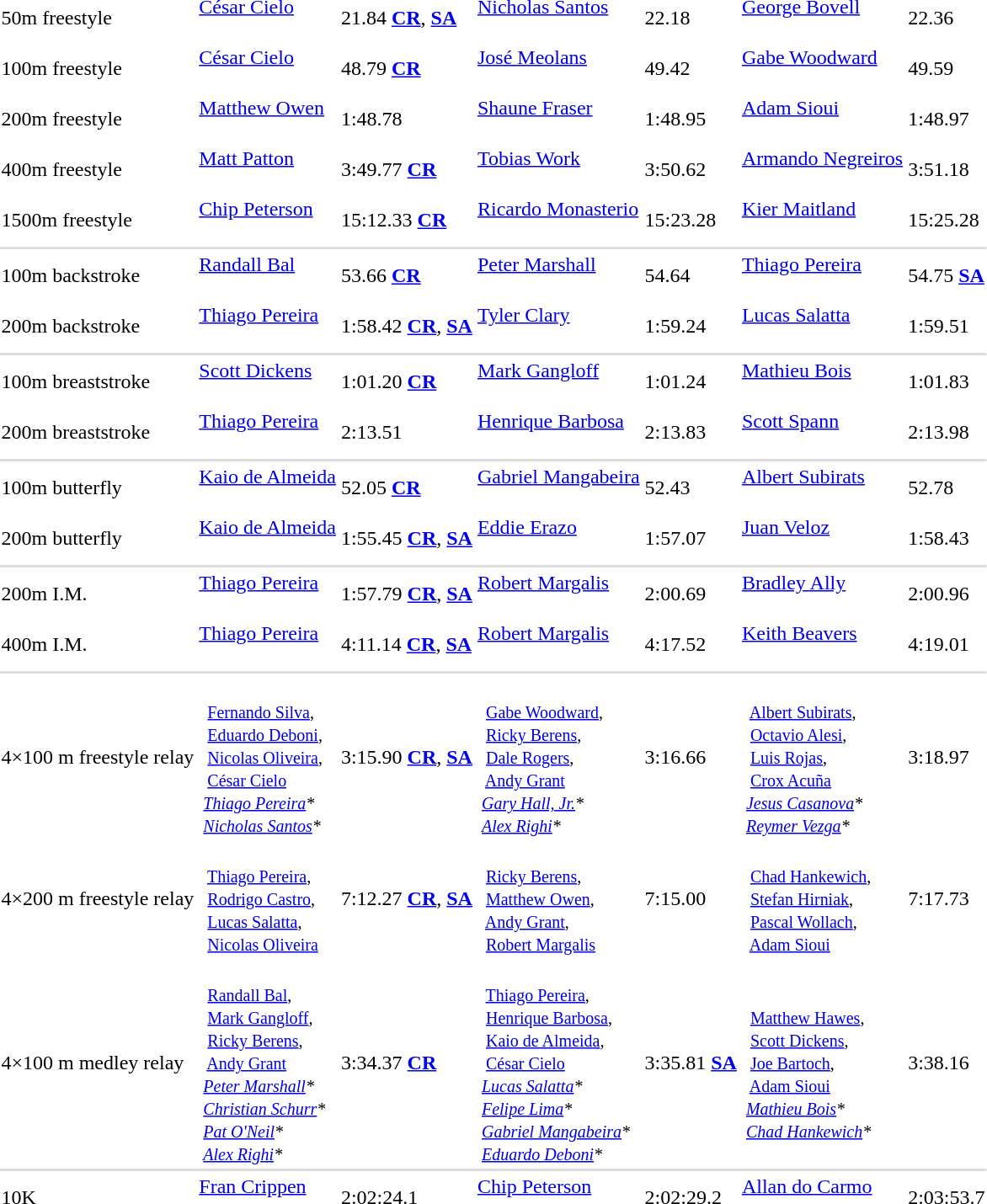<table>
<tr>
<td>50m freestyle <br></td>
<td><a href='#'>César Cielo</a><br>  <small></small></td>
<td>21.84 <strong><a href='#'>CR</a></strong>, <strong><a href='#'>SA</a></strong></td>
<td><a href='#'>Nicholas Santos</a><br>  <small></small></td>
<td>22.18</td>
<td><a href='#'>George Bovell</a><br>  <small></small></td>
<td>22.36</td>
</tr>
<tr>
<td>100m freestyle <br></td>
<td><a href='#'>César Cielo</a><br>  <small></small></td>
<td>48.79 <strong><a href='#'>CR</a></strong></td>
<td><a href='#'>José Meolans</a><br>  <small></small></td>
<td>49.42</td>
<td><a href='#'>Gabe Woodward</a><br>  <small></small></td>
<td>49.59</td>
</tr>
<tr>
<td>200m freestyle <br></td>
<td><a href='#'>Matthew Owen</a><br>  <small></small></td>
<td>1:48.78</td>
<td><a href='#'>Shaune Fraser</a><br>  <small></small></td>
<td>1:48.95</td>
<td><a href='#'>Adam Sioui</a><br>  <small></small></td>
<td>1:48.97</td>
</tr>
<tr>
<td>400m freestyle <br></td>
<td><a href='#'>Matt Patton</a><br>  <small></small></td>
<td>3:49.77 <strong><a href='#'>CR</a></strong></td>
<td><a href='#'>Tobias Work</a><br>  <small></small></td>
<td>3:50.62</td>
<td><a href='#'>Armando Negreiros</a><br>  <small></small></td>
<td>3:51.18</td>
</tr>
<tr>
<td>1500m freestyle <br></td>
<td><a href='#'>Chip Peterson</a><br>  <small></small></td>
<td>15:12.33 <strong><a href='#'>CR</a></strong></td>
<td><a href='#'>Ricardo Monasterio</a><br>  <small></small></td>
<td>15:23.28</td>
<td><a href='#'>Kier Maitland</a><br>  <small></small></td>
<td>15:25.28</td>
</tr>
<tr bgcolor=#DDDDDD>
<td colspan=7></td>
</tr>
<tr>
<td>100m backstroke <br></td>
<td><a href='#'>Randall Bal</a><br>  <small></small></td>
<td>53.66 <strong><a href='#'>CR</a></strong></td>
<td><a href='#'>Peter Marshall</a><br>  <small></small></td>
<td>54.64</td>
<td><a href='#'>Thiago Pereira</a><br>  <small></small></td>
<td>54.75 <strong><a href='#'>SA</a></strong></td>
</tr>
<tr>
<td>200m backstroke <br></td>
<td><a href='#'>Thiago Pereira</a><br>  <small></small></td>
<td>1:58.42 <strong><a href='#'>CR</a></strong>, <strong><a href='#'>SA</a></strong></td>
<td><a href='#'>Tyler Clary</a><br>  <small></small></td>
<td>1:59.24</td>
<td><a href='#'>Lucas Salatta</a><br>  <small></small></td>
<td>1:59.51</td>
</tr>
<tr bgcolor=#DDDDDD>
<td colspan=7></td>
</tr>
<tr>
<td>100m breaststroke <br></td>
<td><a href='#'>Scott Dickens</a><br>  <small></small></td>
<td>1:01.20 <strong><a href='#'>CR</a></strong></td>
<td><a href='#'>Mark Gangloff</a><br>  <small></small></td>
<td>1:01.24</td>
<td><a href='#'>Mathieu Bois</a><br>  <small></small></td>
<td>1:01.83</td>
</tr>
<tr>
<td>200m breaststroke <br></td>
<td><a href='#'>Thiago Pereira</a><br>  <small></small></td>
<td>2:13.51</td>
<td><a href='#'>Henrique Barbosa</a><br>  <small></small></td>
<td>2:13.83</td>
<td><a href='#'>Scott Spann</a><br>  <small></small></td>
<td>2:13.98</td>
</tr>
<tr bgcolor=#DDDDDD>
<td colspan=7></td>
</tr>
<tr>
<td>100m butterfly <br></td>
<td><a href='#'>Kaio de Almeida</a><br>  <small></small></td>
<td>52.05 <strong><a href='#'>CR</a></strong></td>
<td><a href='#'>Gabriel Mangabeira</a><br>  <small></small></td>
<td>52.43</td>
<td><a href='#'>Albert Subirats</a><br>  <small></small></td>
<td>52.78</td>
</tr>
<tr>
<td>200m butterfly <br></td>
<td><a href='#'>Kaio de Almeida</a><br>  <small></small></td>
<td>1:55.45 <strong><a href='#'>CR</a></strong>, <strong><a href='#'>SA</a></strong></td>
<td><a href='#'>Eddie Erazo</a><br>  <small></small></td>
<td>1:57.07</td>
<td><a href='#'>Juan Veloz</a><br>  <small></small></td>
<td>1:58.43</td>
</tr>
<tr bgcolor=#DDDDDD>
<td colspan=7></td>
</tr>
<tr>
<td>200m I.M. <br></td>
<td><a href='#'>Thiago Pereira</a><br>  <small></small></td>
<td>1:57.79 <strong><a href='#'>CR</a></strong>, <strong><a href='#'>SA</a></strong></td>
<td><a href='#'>Robert Margalis</a><br>  <small></small></td>
<td>2:00.69</td>
<td><a href='#'>Bradley Ally</a><br>  <small></small></td>
<td>2:00.96</td>
</tr>
<tr>
<td>400m I.M. <br></td>
<td><a href='#'>Thiago Pereira</a><br>  <small></small></td>
<td>4:11.14 <strong><a href='#'>CR</a></strong>, <strong><a href='#'>SA</a></strong></td>
<td><a href='#'>Robert Margalis</a><br>  <small></small></td>
<td>4:17.52</td>
<td><a href='#'>Keith Beavers</a><br>  <small></small></td>
<td>4:19.01</td>
</tr>
<tr bgcolor=#DDDDDD>
<td colspan=7></td>
</tr>
<tr>
<td>4×100 m freestyle relay <br></td>
<td> <small><br>  <a href='#'>Fernando Silva</a>,<br>  <a href='#'>Eduardo Deboni</a>,<br>  <a href='#'>Nicolas Oliveira</a>,<br>  <a href='#'>César Cielo</a> <br> <em><a href='#'>Thiago Pereira</a>*</em> <br> <em><a href='#'>Nicholas Santos</a>*</em></small></td>
<td>3:15.90 <strong><a href='#'>CR</a></strong>, <strong><a href='#'>SA</a></strong></td>
<td> <small><br>  <a href='#'>Gabe Woodward</a>,<br>  <a href='#'>Ricky Berens</a>,<br>  <a href='#'>Dale Rogers</a>,<br>  <a href='#'>Andy Grant</a> <br> <em><a href='#'>Gary Hall, Jr.</a>*</em> <br> <em><a href='#'>Alex Righi</a>*</em></small></td>
<td>3:16.66</td>
<td> <small><br>  <a href='#'>Albert Subirats</a>,<br>  <a href='#'>Octavio Alesi</a>,<br>  <a href='#'>Luis Rojas</a>,<br>  <a href='#'>Crox Acuña</a> <br> <em><a href='#'>Jesus Casanova</a>*</em> <br> <em><a href='#'>Reymer Vezga</a>*</em></small></td>
<td>3:18.97</td>
</tr>
<tr>
<td>4×200 m freestyle relay <br></td>
<td> <small><br>  <a href='#'>Thiago Pereira</a>,<br>  <a href='#'>Rodrigo Castro</a>,<br>  <a href='#'>Lucas Salatta</a>,<br>  <a href='#'>Nicolas Oliveira</a></small></td>
<td>7:12.27 <strong><a href='#'>CR</a></strong>, <strong><a href='#'>SA</a></strong></td>
<td> <small><br>  <a href='#'>Ricky Berens</a>,<br>  <a href='#'>Matthew Owen</a>,<br>  <a href='#'>Andy Grant</a>,<br>  <a href='#'>Robert Margalis</a></small></td>
<td>7:15.00</td>
<td> <small><br>  <a href='#'>Chad Hankewich</a>,<br>  <a href='#'>Stefan Hirniak</a>, <br>  <a href='#'>Pascal Wollach</a>,<br>  <a href='#'>Adam Sioui</a></small></td>
<td>7:17.73</td>
</tr>
<tr>
<td>4×100 m medley relay <br></td>
<td> <small><br>  <a href='#'>Randall Bal</a>,<br>  <a href='#'>Mark Gangloff</a>,<br>  <a href='#'>Ricky Berens</a>,<br>  <a href='#'>Andy Grant</a> <br> <em><a href='#'>Peter Marshall</a>*</em> <br> <em><a href='#'>Christian Schurr</a>*</em> <br> <em><a href='#'>Pat O'Neil</a>*</em> <br> <em><a href='#'>Alex Righi</a>*</em></small></td>
<td>3:34.37 <strong><a href='#'>CR</a></strong></td>
<td> <small><br>  <a href='#'>Thiago Pereira</a>,<br>  <a href='#'>Henrique Barbosa</a>,<br>  <a href='#'>Kaio de Almeida</a>,<br>  <a href='#'>César Cielo</a> <br> <em><a href='#'>Lucas Salatta</a>*</em> <br> <em><a href='#'>Felipe Lima</a>*</em> <br> <em><a href='#'>Gabriel Mangabeira</a>*</em> <br> <em><a href='#'>Eduardo Deboni</a>*</em></small></td>
<td>3:35.81 <strong><a href='#'>SA</a></strong></td>
<td> <small><br>  <a href='#'>Matthew Hawes</a>,<br>  <a href='#'>Scott Dickens</a>,<br>  <a href='#'>Joe Bartoch</a>,<br>  <a href='#'>Adam Sioui</a> <br> <em><a href='#'>Mathieu Bois</a>*</em> <br> <em><a href='#'>Chad Hankewich</a>*</em></small></td>
<td>3:38.16</td>
</tr>
<tr bgcolor=#DDDDDD>
<td colspan=7></td>
</tr>
<tr>
<td>10K <br></td>
<td><a href='#'>Fran Crippen</a><br>  <small></small></td>
<td>2:02:24.1</td>
<td><a href='#'>Chip Peterson</a><br>  <small></small></td>
<td>2:02:29.2</td>
<td><a href='#'>Allan do Carmo</a><br>  <small></small></td>
<td>2:03:53.7</td>
</tr>
</table>
